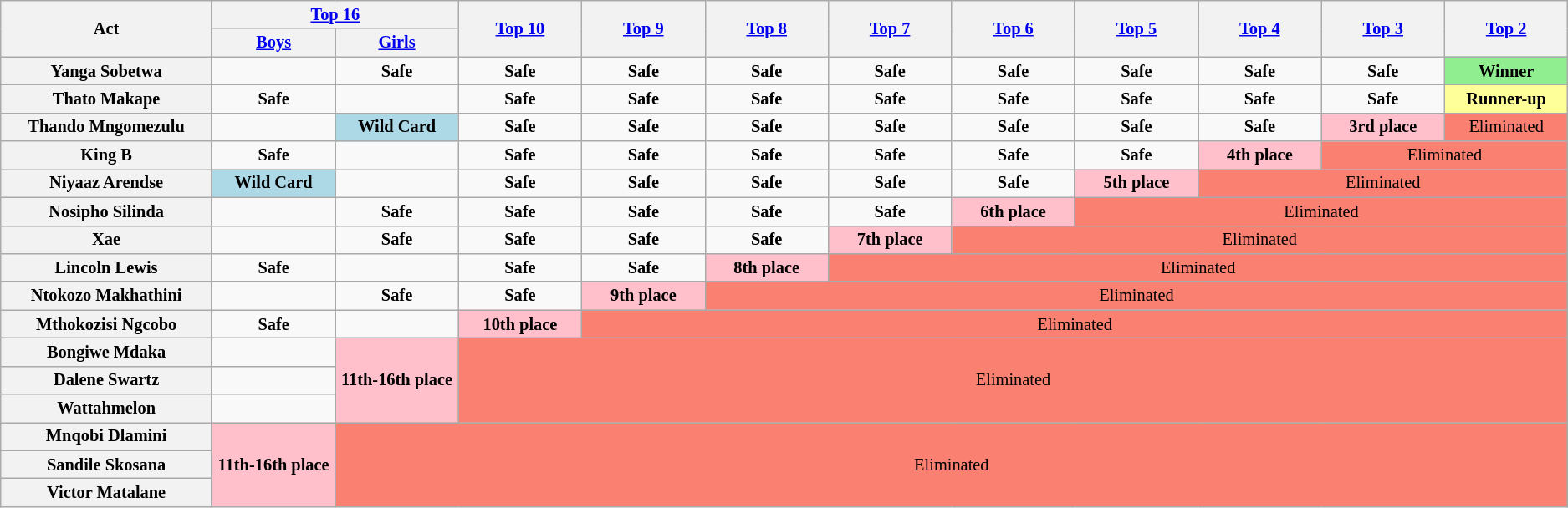<table class="wikitable" style="text-align:center; font-size:85%">
<tr>
<th style="width:12%" rowspan="2"  scope="col">Act</th>
<th style="width:7%" colspan="2" scope="col"><a href='#'>Top 16</a></th>
<th style="width:7%" rowspan="2" scope="col"><a href='#'>Top 10</a></th>
<th style="width:7%" rowspan="2" scope="col"><a href='#'>Top 9</a></th>
<th style="width:7%" rowspan="2" scope="col"><a href='#'>Top 8</a></th>
<th style="width:7%" rowspan="2" scope="col"><a href='#'>Top 7</a></th>
<th style="width:7%" rowspan="2" scope="col"><a href='#'>Top 6</a></th>
<th style="width:7%" rowspan="2" scope="col"><a href='#'>Top 5</a></th>
<th style="width:7%" rowspan="2" scope="col"><a href='#'>Top 4</a></th>
<th style="width:7%" rowspan="2" scope="col"><a href='#'>Top 3</a></th>
<th style="width:7%" rowspan="2" scope="col"><a href='#'>Top 2</a></th>
</tr>
<tr>
<th style="width:7%"><a href='#'>Boys</a></th>
<th style="width:7%"><a href='#'>Girls</a></th>
</tr>
<tr>
<th scope="row">Yanga Sobetwa</th>
<td></td>
<td><strong>Safe</strong></td>
<td><strong>Safe</strong></td>
<td><strong>Safe</strong></td>
<td><strong>Safe</strong></td>
<td><strong>Safe</strong></td>
<td><strong>Safe</strong></td>
<td><strong>Safe</strong></td>
<td><strong>Safe</strong></td>
<td><strong>Safe</strong></td>
<td style="background:lightgreen"><strong>Winner</strong></td>
</tr>
<tr>
<th scope="row">Thato Makape</th>
<td><strong>Safe</strong></td>
<td></td>
<td><strong>Safe</strong></td>
<td><strong>Safe</strong></td>
<td><strong>Safe</strong></td>
<td><strong>Safe</strong></td>
<td><strong>Safe</strong></td>
<td><strong>Safe</strong></td>
<td><strong>Safe</strong></td>
<td><strong>Safe</strong></td>
<td style="background:#ff9"><strong>Runner-up</strong></td>
</tr>
<tr>
<th scope="row">Thando Mngomezulu</th>
<td></td>
<td style="background:#add8e6"><strong>Wild Card</strong></td>
<td><strong>Safe</strong></td>
<td><strong>Safe</strong></td>
<td><strong>Safe</strong></td>
<td><strong>Safe</strong></td>
<td><strong>Safe</strong></td>
<td><strong>Safe</strong></td>
<td><strong>Safe</strong></td>
<td style="background:pink"><strong>3rd place</strong></td>
<td style="background:salmon">Eliminated</td>
</tr>
<tr>
<th scope="row">King B</th>
<td><strong>Safe</strong></td>
<td></td>
<td><strong>Safe</strong></td>
<td><strong>Safe</strong></td>
<td><strong>Safe</strong></td>
<td><strong>Safe</strong></td>
<td><strong>Safe</strong></td>
<td><strong>Safe</strong></td>
<td style="background:pink"><strong>4th place</strong></td>
<td colspan="2" style="background:salmon">Eliminated</td>
</tr>
<tr>
<th scope="row">Niyaaz Arendse</th>
<td style="background:#add8e6"><strong>Wild Card</strong></td>
<td></td>
<td><strong>Safe</strong></td>
<td><strong>Safe</strong></td>
<td><strong>Safe</strong></td>
<td><strong>Safe</strong></td>
<td><strong>Safe</strong></td>
<td style="background:pink"><strong>5th place</strong></td>
<td colspan="3" style="background:salmon">Eliminated</td>
</tr>
<tr>
<th scope="row">Nosipho Silinda</th>
<td></td>
<td><strong>Safe</strong></td>
<td><strong>Safe</strong></td>
<td><strong>Safe</strong></td>
<td><strong>Safe</strong></td>
<td><strong>Safe</strong></td>
<td style="background:pink"><strong>6th place</strong></td>
<td colspan="4" style="background:salmon">Eliminated</td>
</tr>
<tr>
<th scope="row">Xae</th>
<td></td>
<td><strong>Safe</strong></td>
<td><strong>Safe</strong></td>
<td><strong>Safe</strong></td>
<td><strong>Safe</strong></td>
<td style="background:pink"><strong>7th place</strong></td>
<td colspan="5" style="background:salmon">Eliminated</td>
</tr>
<tr>
<th scope="row">Lincoln Lewis</th>
<td><strong>Safe</strong></td>
<td></td>
<td><strong>Safe</strong></td>
<td><strong>Safe</strong></td>
<td style="background:pink"><strong>8th place</strong></td>
<td colspan="8" style="background:salmon">Eliminated</td>
</tr>
<tr>
<th scope="row">Ntokozo Makhathini</th>
<td></td>
<td><strong>Safe</strong></td>
<td><strong>Safe</strong></td>
<td style="background:pink"><strong>9th place</strong></td>
<td colspan="9" style="background:salmon">Eliminated</td>
</tr>
<tr>
<th scope="row">Mthokozisi Ngcobo</th>
<td><strong>Safe</strong></td>
<td></td>
<td style="background:pink"><strong>10th place</strong></td>
<td colspan="10" style="background:salmon">Eliminated</td>
</tr>
<tr>
<th scope="row">Bongiwe Mdaka</th>
<td></td>
<td rowspan="3" style="background:pink"><strong>11th-16th place</strong></td>
<td colspan="11" rowspan="3" style="background:salmon">Eliminated</td>
</tr>
<tr>
<th scope="row">Dalene Swartz</th>
<td></td>
</tr>
<tr>
<th scope="row">Wattahmelon</th>
<td></td>
</tr>
<tr>
<th scope="row">Mnqobi Dlamini</th>
<td rowspan="3" style="background:pink"><strong>11th-16th place</strong></td>
<td colspan="12" rowspan="3" style="background:salmon">Eliminated</td>
</tr>
<tr>
<th scope="row">Sandile Skosana</th>
</tr>
<tr>
<th scope="row">Victor Matalane</th>
</tr>
</table>
